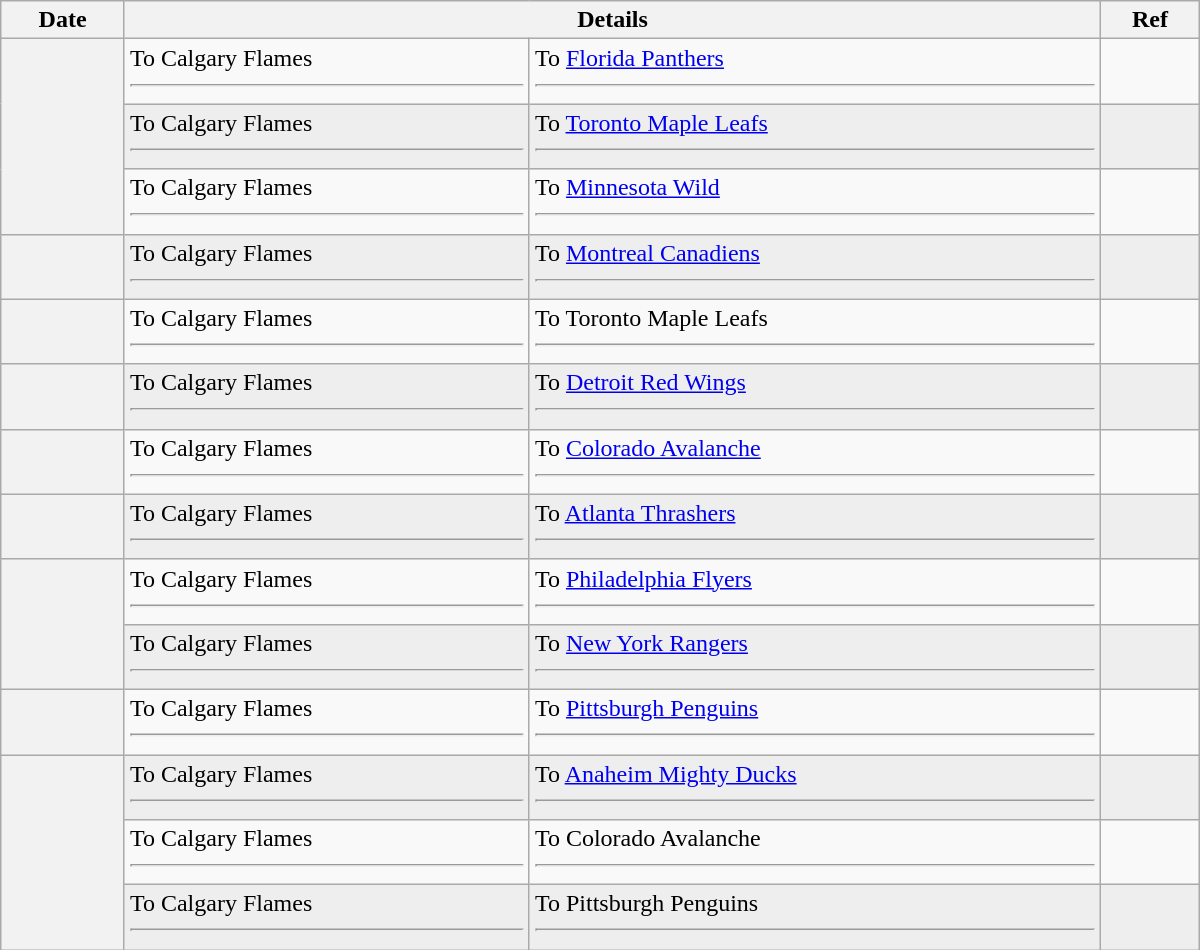<table class="wikitable plainrowheaders" style="width: 50em;">
<tr>
<th scope="col">Date</th>
<th scope="col" colspan="2">Details</th>
<th scope="col">Ref</th>
</tr>
<tr>
<th scope="row" rowspan=3></th>
<td valign="top">To Calgary Flames <hr></td>
<td valign="top">To <a href='#'>Florida Panthers</a> <hr></td>
<td></td>
</tr>
<tr bgcolor="#eeeeee">
<td valign="top">To Calgary Flames <hr></td>
<td valign="top">To <a href='#'>Toronto Maple Leafs</a> <hr></td>
<td></td>
</tr>
<tr>
<td valign="top">To Calgary Flames <hr></td>
<td valign="top">To <a href='#'>Minnesota Wild</a> <hr></td>
<td></td>
</tr>
<tr bgcolor="#eeeeee">
<th scope="row"></th>
<td valign="top">To Calgary Flames <hr></td>
<td valign="top">To <a href='#'>Montreal Canadiens</a> <hr></td>
<td></td>
</tr>
<tr>
<th scope="row"></th>
<td valign="top">To Calgary Flames <hr></td>
<td valign="top">To Toronto Maple Leafs <hr></td>
<td></td>
</tr>
<tr bgcolor="#eeeeee">
<th scope="row"></th>
<td valign="top">To Calgary Flames <hr></td>
<td valign="top">To <a href='#'>Detroit Red Wings</a> <hr></td>
<td></td>
</tr>
<tr>
<th scope="row"></th>
<td valign="top">To Calgary Flames <hr></td>
<td valign="top">To <a href='#'>Colorado Avalanche</a> <hr></td>
<td></td>
</tr>
<tr bgcolor="#eeeeee">
<th scope="row"></th>
<td valign="top">To Calgary Flames <hr></td>
<td valign="top">To <a href='#'>Atlanta Thrashers</a> <hr></td>
<td></td>
</tr>
<tr>
<th scope="row" rowspan=2></th>
<td valign="top">To Calgary Flames <hr></td>
<td valign="top">To <a href='#'>Philadelphia Flyers</a> <hr></td>
<td></td>
</tr>
<tr bgcolor="#eeeeee">
<td valign="top">To Calgary Flames <hr></td>
<td valign="top">To <a href='#'>New York Rangers</a> <hr></td>
<td></td>
</tr>
<tr>
<th scope="row"></th>
<td valign="top">To Calgary Flames <hr></td>
<td valign="top">To <a href='#'>Pittsburgh Penguins</a> <hr></td>
<td></td>
</tr>
<tr bgcolor="#eeeeee">
<th scope="row" rowspan=3></th>
<td valign="top">To Calgary Flames <hr></td>
<td valign="top">To <a href='#'>Anaheim Mighty Ducks</a> <hr></td>
<td></td>
</tr>
<tr>
<td valign="top">To Calgary Flames <hr></td>
<td valign="top">To Colorado Avalanche <hr></td>
<td></td>
</tr>
<tr bgcolor="#eeeeee">
<td valign="top">To Calgary Flames <hr></td>
<td valign="top">To Pittsburgh Penguins <hr> </td>
<td></td>
</tr>
</table>
